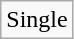<table class="wikitable sortable">
<tr>
<td>Single</td>
</tr>
</table>
